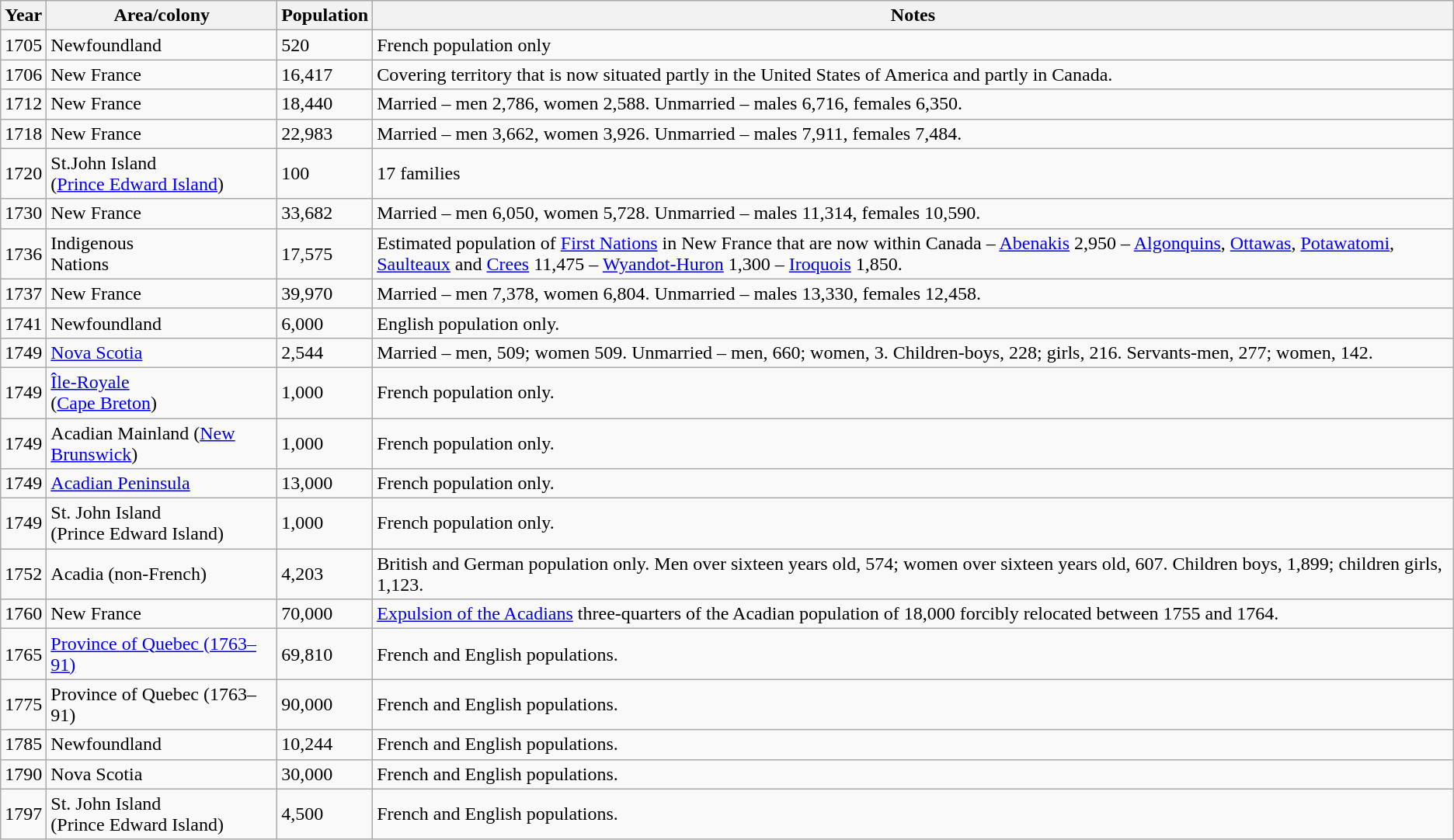<table class="wikitable sortable sticky-header" style=text-align:left" style="margin:1em auto;">
<tr>
<th scope="col">Year</th>
<th scope="col">Area/colony</th>
<th scope="col">Population</th>
<th scope="col">Notes</th>
</tr>
<tr>
<td>1705</td>
<td>Newfoundland</td>
<td>520</td>
<td>French population only</td>
</tr>
<tr>
<td>1706</td>
<td>New France</td>
<td>16,417</td>
<td>Covering territory that is now situated partly in the United States of America and partly in Canada.</td>
</tr>
<tr>
<td>1712</td>
<td>New France</td>
<td>18,440</td>
<td>Married – men 2,786, women 2,588. Unmarried – males 6,716, females 6,350.</td>
</tr>
<tr>
<td>1718</td>
<td>New France</td>
<td>22,983</td>
<td>Married – men 3,662, women 3,926. Unmarried – males 7,911, females 7,484.</td>
</tr>
<tr>
<td>1720</td>
<td>St.John Island<br> (<a href='#'>Prince Edward Island</a>)</td>
<td>100</td>
<td>17 families</td>
</tr>
<tr>
<td>1730</td>
<td>New France</td>
<td>33,682</td>
<td>Married – men 6,050, women 5,728. Unmarried – males 11,314, females 10,590.</td>
</tr>
<tr>
<td>1736</td>
<td>Indigenous<br>Nations</td>
<td>17,575</td>
<td>Estimated population of <a href='#'>First Nations</a> in New France that are now within Canada – <a href='#'>Abenakis</a> 2,950 – <a href='#'>Algonquins</a>, <a href='#'>Ottawas</a>, <a href='#'>Potawatomi</a>, <a href='#'>Saulteaux</a> and <a href='#'>Crees</a> 11,475 – <a href='#'>Wyandot-Huron</a> 1,300 – <a href='#'>Iroquois</a> 1,850.</td>
</tr>
<tr>
<td>1737</td>
<td>New France</td>
<td>39,970</td>
<td>Married – men 7,378, women 6,804. Unmarried – males 13,330, females 12,458.</td>
</tr>
<tr>
<td>1741</td>
<td>Newfoundland</td>
<td>6,000</td>
<td>English population only.</td>
</tr>
<tr>
<td>1749</td>
<td><a href='#'>Nova Scotia</a></td>
<td>2,544</td>
<td>Married – men, 509; women 509. Unmarried – men, 660; women, 3. Children-boys, 228; girls, 216. Servants-men, 277; women, 142.</td>
</tr>
<tr>
<td>1749</td>
<td><a href='#'>Île-Royale</a> <br>(<a href='#'>Cape Breton</a>)</td>
<td>1,000</td>
<td>French population only.</td>
</tr>
<tr>
<td>1749</td>
<td>Acadian Mainland (<a href='#'>New Brunswick</a>)</td>
<td>1,000</td>
<td>French population only.</td>
</tr>
<tr>
<td>1749</td>
<td><a href='#'>Acadian Peninsula</a></td>
<td>13,000</td>
<td>French population only.</td>
</tr>
<tr>
<td>1749</td>
<td>St. John Island<br> (Prince Edward Island)</td>
<td>1,000</td>
<td>French population only.</td>
</tr>
<tr>
<td>1752</td>
<td>Acadia (non-French)</td>
<td>4,203</td>
<td>British and German population only.  Men over sixteen years old, 574; women over sixteen years old, 607. Children boys, 1,899; children girls, 1,123.</td>
</tr>
<tr>
<td>1760</td>
<td>New France</td>
<td>70,000</td>
<td><a href='#'>Expulsion of the Acadians</a> three-quarters of the Acadian population of 18,000 forcibly relocated between 1755 and 1764.</td>
</tr>
<tr>
<td>1765</td>
<td><a href='#'>Province of Quebec (1763–91)</a></td>
<td>69,810</td>
<td>French and English populations.</td>
</tr>
<tr>
<td>1775</td>
<td>Province of Quebec (1763–91)</td>
<td>90,000</td>
<td>French and English populations.</td>
</tr>
<tr>
<td>1785</td>
<td>Newfoundland</td>
<td>10,244</td>
<td>French and English populations.</td>
</tr>
<tr>
<td>1790</td>
<td>Nova Scotia</td>
<td>30,000</td>
<td>French and English populations.</td>
</tr>
<tr>
<td>1797</td>
<td>St. John Island<br> (Prince Edward Island)</td>
<td>4,500</td>
<td>French and English populations.</td>
</tr>
</table>
